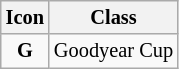<table class="wikitable" style="font-size: 85%">
<tr>
<th>Icon</th>
<th>Class</th>
</tr>
<tr>
<td align=center><strong><span>G</span></strong></td>
<td>Goodyear Cup</td>
</tr>
</table>
